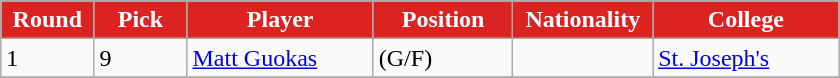<table class="wikitable sortable sortable">
<tr>
<th style="background:#d22; color:white" width="10%">Round</th>
<th style="background:#d22; color:white" width="10%">Pick</th>
<th style="background:#d22; color:white" width="20%">Player</th>
<th style="background:#d22; color:white" width="15%">Position</th>
<th style="background:#d22; color:white" width="15%">Nationality</th>
<th style="background:#d22; color:white" width="20%">College</th>
</tr>
<tr>
<td>1</td>
<td>9</td>
<td><a href='#'>Matt Guokas</a></td>
<td>(G/F)</td>
<td></td>
<td><a href='#'>St. Joseph's</a></td>
</tr>
<tr>
</tr>
</table>
